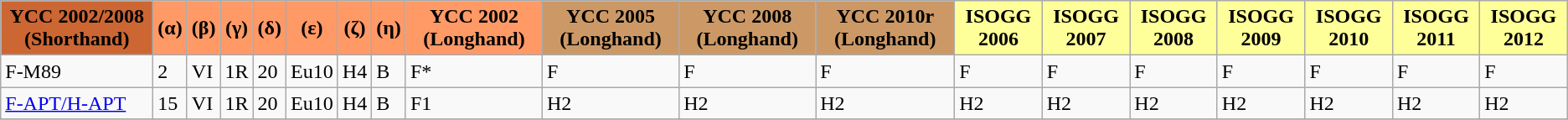<table class="wikitable">
<tr>
<th align="center" style="background:#c63;"><strong>YCC 2002/2008 (Shorthand)</strong></th>
<th align="center" style="background:#f96;"><strong>(α)</strong></th>
<th align="center" style="background:#f96;"><strong>(β)</strong></th>
<th align="center" style="background:#f96;"><strong>(γ)</strong></th>
<td align="center" style="background:#f96;"><strong>(δ)</strong></td>
<td align="center" style="background:#f96;"><strong>(ε)</strong></td>
<td align="center" style="background:#f96;"><strong>(ζ)</strong></td>
<td align="center" style="background:#f96"><strong>(η)</strong></td>
<td align="center" style="background:#f96"><strong>YCC 2002 (Longhand)</strong></td>
<td align="center" style="background:#c96;"><strong>YCC 2005 (Longhand)</strong></td>
<td align="center" style="background:#c96;"><strong>YCC 2008 (Longhand)</strong></td>
<td align="center" style="background:#c96;"><strong>YCC 2010r (Longhand)</strong></td>
<td align="center" style="background:#ff9;"><strong>ISOGG 2006</strong></td>
<td align="center" style="background:#ff9;"><strong>ISOGG 2007</strong></td>
<td align="center" style="background:#ff9;"><strong>ISOGG 2008</strong></td>
<td align="center" style="background:#ff9;"><strong>ISOGG 2009</strong></td>
<td align="center" style="background:#ff9;"><strong>ISOGG 2010</strong></td>
<td align="center" style="background:#ff9;"><strong>ISOGG 2011</strong></td>
<td align="center" style="background:#ff9;"><strong>ISOGG 2012</strong></td>
</tr>
<tr>
<td>F-M89</td>
<td>2</td>
<td>VI</td>
<td>1R</td>
<td>20</td>
<td>Eu10</td>
<td>H4</td>
<td>B</td>
<td>F*</td>
<td>F</td>
<td>F</td>
<td>F</td>
<td>F</td>
<td>F</td>
<td>F</td>
<td>F</td>
<td>F</td>
<td>F</td>
<td>F</td>
</tr>
<tr>
<td><a href='#'>F-APT/H-APT</a></td>
<td>15</td>
<td>VI</td>
<td>1R</td>
<td>20</td>
<td>Eu10</td>
<td>H4</td>
<td>B</td>
<td>F1</td>
<td>H2</td>
<td>H2</td>
<td>H2</td>
<td>H2</td>
<td>H2</td>
<td>H2</td>
<td>H2</td>
<td>H2</td>
<td>H2</td>
<td>H2</td>
</tr>
<tr>
</tr>
</table>
